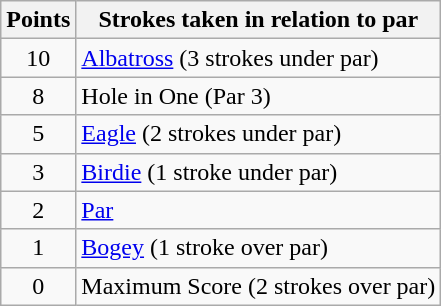<table class=wikitable>
<tr>
<th>Points</th>
<th>Strokes taken in relation to par</th>
</tr>
<tr>
<td align=center>10</td>
<td><a href='#'>Albatross</a> (3 strokes under par)</td>
</tr>
<tr>
<td align=center>8</td>
<td>Hole in One (Par 3)</td>
</tr>
<tr>
<td align=center>5</td>
<td><a href='#'>Eagle</a> (2 strokes under par)</td>
</tr>
<tr>
<td align=center>3</td>
<td><a href='#'>Birdie</a> (1 stroke under par)</td>
</tr>
<tr>
<td align=center>2</td>
<td><a href='#'>Par</a></td>
</tr>
<tr>
<td align=center>1</td>
<td><a href='#'>Bogey</a> (1 stroke over par)</td>
</tr>
<tr>
<td align=center>0</td>
<td>Maximum Score (2 strokes over par)</td>
</tr>
</table>
